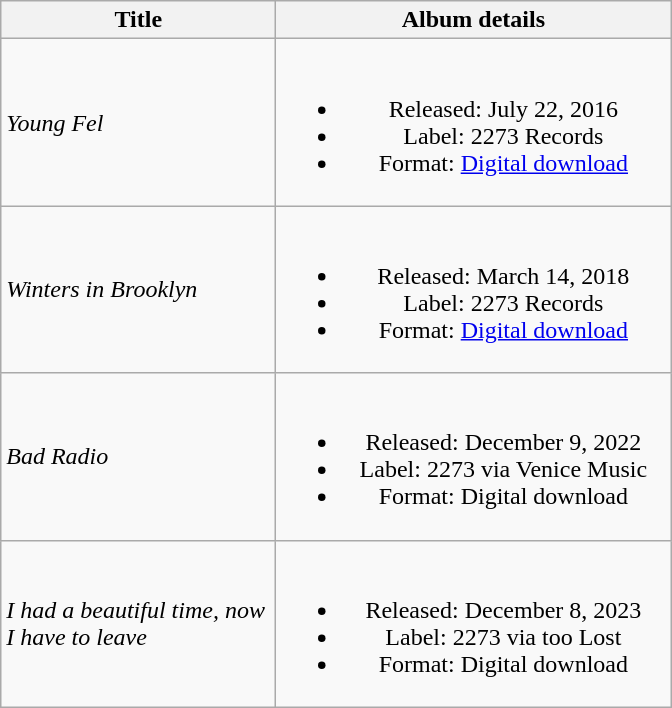<table class="wikitable plainrowheaders" style="text-align:center;">
<tr>
<th scope="col" style="width:11em;">Title</th>
<th scope="col" style="width:16em;">Album details</th>
</tr>
<tr>
<td style="text-align:left;"><em>Young Fel</em></td>
<td><br><ul><li>Released: July 22, 2016</li><li>Label: 2273 Records</li><li>Format: <a href='#'>Digital download</a></li></ul></td>
</tr>
<tr>
<td style="text-align:left;"><em>Winters in Brooklyn</em></td>
<td><br><ul><li>Released: March 14, 2018</li><li>Label: 2273 Records</li><li>Format: <a href='#'>Digital download</a></li></ul></td>
</tr>
<tr>
<td style="text-align:left;"><em>Bad Radio</em></td>
<td><br><ul><li>Released: December 9, 2022</li><li>Label: 2273 via Venice Music</li><li>Format: Digital download</li></ul></td>
</tr>
<tr>
<td style="text-align:left;"><em>I had a beautiful time, now I have to leave</em></td>
<td><br><ul><li>Released: December 8, 2023</li><li>Label: 2273 via too Lost</li><li>Format: Digital download</li></ul></td>
</tr>
</table>
